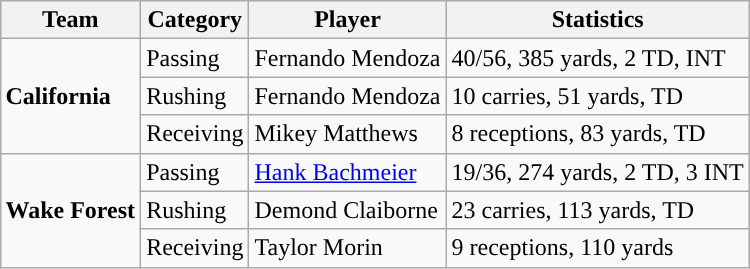<table class="wikitable" style="float: right;">
<tr>
<th>Team</th>
<th>Category</th>
<th>Player</th>
<th>Statistics</th>
</tr>
<tr>
<td rowspan=3><strong>California</strong></td>
<td>Passing</td>
<td>Fernando Mendoza</td>
<td>40/56, 385 yards, 2 TD, INT</td>
</tr>
<tr>
<td>Rushing</td>
<td>Fernando Mendoza</td>
<td>10 carries, 51 yards, TD</td>
</tr>
<tr>
<td>Receiving</td>
<td>Mikey Matthews</td>
<td>8 receptions, 83 yards, TD</td>
</tr>
<tr>
<td rowspan=3><strong>Wake Forest</strong></td>
<td>Passing</td>
<td><a href='#'>Hank Bachmeier</a></td>
<td>19/36, 274 yards, 2 TD, 3 INT</td>
</tr>
<tr>
<td>Rushing</td>
<td>Demond Claiborne</td>
<td>23 carries, 113 yards, TD</td>
</tr>
<tr>
<td>Receiving</td>
<td>Taylor Morin</td>
<td>9 receptions, 110 yards</td>
</tr>
</table>
